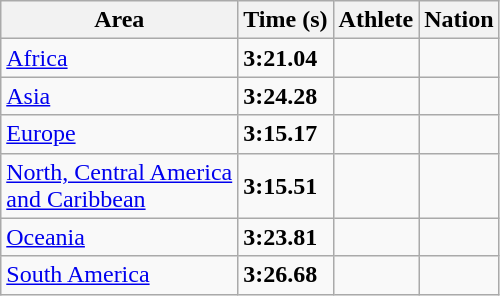<table class="wikitable">
<tr>
<th>Area</th>
<th>Time (s)</th>
<th>Athlete</th>
<th>Nation</th>
</tr>
<tr>
<td><a href='#'>Africa</a> </td>
<td><strong>3:21.04</strong></td>
<td></td>
<td></td>
</tr>
<tr>
<td><a href='#'>Asia</a> </td>
<td><strong>3:24.28</strong></td>
<td></td>
<td></td>
</tr>
<tr>
<td><a href='#'>Europe</a> </td>
<td><strong>3:15.17</strong> </td>
<td></td>
<td></td>
</tr>
<tr>
<td><a href='#'>North, Central America<br> and Caribbean</a> </td>
<td><strong>3:15.51</strong></td>
<td></td>
<td></td>
</tr>
<tr>
<td><a href='#'>Oceania</a> </td>
<td><strong>3:23.81</strong></td>
<td></td>
<td></td>
</tr>
<tr>
<td><a href='#'>South America</a> </td>
<td><strong>3:26.68</strong></td>
<td></td>
<td></td>
</tr>
</table>
